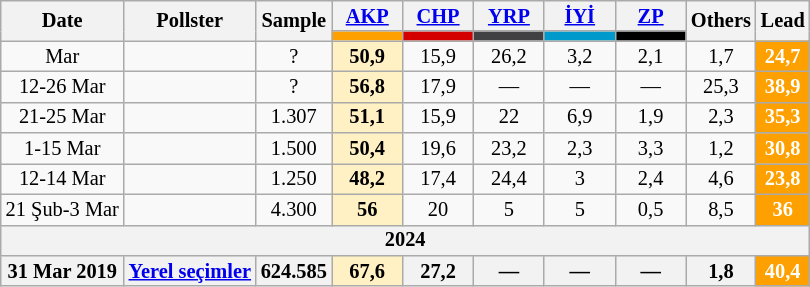<table class="wikitable mw-collapsible" style="text-align:center; font-size:85%; line-height:14px;">
<tr>
<th rowspan="2">Date</th>
<th rowspan="2">Pollster</th>
<th rowspan="2">Sample</th>
<th style="width:3em;"><a href='#'>AKP</a></th>
<th style="width:3em;"><a href='#'>CHP</a></th>
<th style="width:3em;"><a href='#'>YRP</a></th>
<th style="width:3em;"><a href='#'>İYİ</a></th>
<th style="width:3em;"><a href='#'>ZP</a></th>
<th rowspan="2">Others</th>
<th rowspan="2">Lead</th>
</tr>
<tr>
<th style="background:#fda000;"></th>
<th style="background:#d40000;"></th>
<th style="background:#414042;"></th>
<th style="background:#0099cc;"></th>
<th style="background:#000000;"></th>
</tr>
<tr>
<td>Mar</td>
<td></td>
<td>?</td>
<td style="background:#FFF1C4"><strong>50,9</strong></td>
<td>15,9</td>
<td>26,2</td>
<td>3,2</td>
<td>2,1</td>
<td>1,7</td>
<th style="background:#fda000; color:white;">24,7</th>
</tr>
<tr>
<td>12-26 Mar</td>
<td></td>
<td>?</td>
<td style="background:#FFF1C4"><strong>56,8</strong></td>
<td>17,9</td>
<td>—</td>
<td>—</td>
<td>—</td>
<td>25,3</td>
<th style="background:#fda000; color:white;">38,9</th>
</tr>
<tr>
<td>21-25 Mar</td>
<td></td>
<td>1.307</td>
<td style="background:#FFF1C4"><strong>51,1</strong></td>
<td>15,9</td>
<td>22</td>
<td>6,9</td>
<td>1,9</td>
<td>2,3</td>
<th style="background:#fda000; color:white;">35,3</th>
</tr>
<tr>
<td>1-15 Mar</td>
<td></td>
<td>1.500</td>
<td style="background:#FFF1C4"><strong>50,4</strong></td>
<td>19,6</td>
<td>23,2</td>
<td>2,3</td>
<td>3,3</td>
<td>1,2</td>
<th style="background:#fda000; color:white;">30,8</th>
</tr>
<tr>
<td>12-14 Mar</td>
<td></td>
<td>1.250</td>
<th style="background:#FFF1C4">48,2</th>
<td>17,4</td>
<td>24,4</td>
<td>3</td>
<td>2,4</td>
<td>4,6</td>
<th style="background:#fda000; color:white;">23,8</th>
</tr>
<tr>
<td>21 Şub-3 Mar</td>
<td></td>
<td>4.300</td>
<th style="background:#FFF1C4"><strong>56</strong></th>
<td>20</td>
<td>5</td>
<td>5</td>
<td>0,5</td>
<td>8,5</td>
<th style="background:#fda000; color:white;">36</th>
</tr>
<tr>
<th colspan="10">2024</th>
</tr>
<tr>
<th>31 Mar 2019</th>
<th><a href='#'>Yerel seçimler</a></th>
<th>624.585</th>
<th style="background:#FFF1C4"><strong>67,6</strong></th>
<th>27,2</th>
<th>—</th>
<th>—</th>
<th>—</th>
<th>1,8</th>
<th style="background:#fda000; color:white;">40,4</th>
</tr>
</table>
